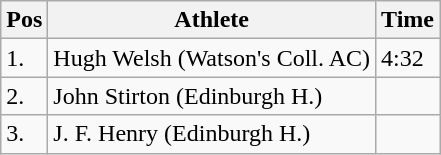<table class="wikitable">
<tr>
<th>Pos</th>
<th>Athlete</th>
<th>Time</th>
</tr>
<tr>
<td>1.</td>
<td>Hugh Welsh (Watson's Coll. AC)</td>
<td>4:32</td>
</tr>
<tr>
<td>2.</td>
<td>John Stirton (Edinburgh H.)</td>
<td></td>
</tr>
<tr>
<td>3.</td>
<td>J. F. Henry (Edinburgh H.)</td>
<td></td>
</tr>
</table>
